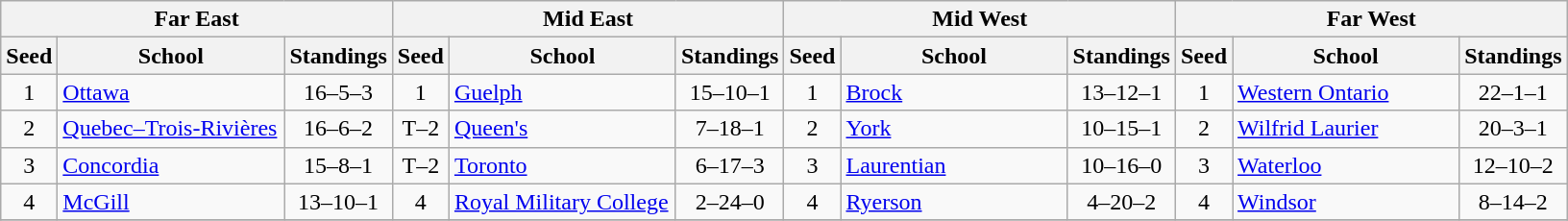<table class="wikitable">
<tr>
<th colspan=3>Far East</th>
<th colspan=3>Mid East</th>
<th colspan=3>Mid West</th>
<th colspan=3>Far West</th>
</tr>
<tr>
<th>Seed</th>
<th style="width:150px">School</th>
<th>Standings</th>
<th>Seed</th>
<th style="width:150px">School</th>
<th>Standings</th>
<th>Seed</th>
<th style="width:150px">School</th>
<th>Standings</th>
<th>Seed</th>
<th style="width:150px">School</th>
<th>Standings</th>
</tr>
<tr>
<td align=center>1</td>
<td><a href='#'>Ottawa</a></td>
<td align=center>16–5–3</td>
<td align=center>1</td>
<td><a href='#'>Guelph</a></td>
<td align=center>15–10–1</td>
<td align=center>1</td>
<td><a href='#'>Brock</a></td>
<td align=center>13–12–1</td>
<td align=center>1</td>
<td><a href='#'>Western Ontario</a></td>
<td align=center>22–1–1</td>
</tr>
<tr>
<td align=center>2</td>
<td><a href='#'>Quebec–Trois-Rivières</a></td>
<td align=center>16–6–2</td>
<td align=center>T–2</td>
<td><a href='#'>Queen's</a></td>
<td align=center>7–18–1</td>
<td align=center>2</td>
<td><a href='#'>York</a></td>
<td align=center>10–15–1</td>
<td align=center>2</td>
<td><a href='#'>Wilfrid Laurier</a></td>
<td align=center>20–3–1</td>
</tr>
<tr>
<td align=center>3</td>
<td><a href='#'>Concordia</a></td>
<td align=center>15–8–1</td>
<td align=center>T–2</td>
<td><a href='#'>Toronto</a></td>
<td align=center>6–17–3</td>
<td align=center>3</td>
<td><a href='#'>Laurentian</a></td>
<td align=center>10–16–0</td>
<td align=center>3</td>
<td><a href='#'>Waterloo</a></td>
<td align=center>12–10–2</td>
</tr>
<tr>
<td align=center>4</td>
<td><a href='#'>McGill</a></td>
<td align=center>13–10–1</td>
<td align=center>4</td>
<td><a href='#'>Royal Military College</a></td>
<td align=center>2–24–0</td>
<td align=center>4</td>
<td><a href='#'>Ryerson</a></td>
<td align=center>4–20–2</td>
<td align=center>4</td>
<td><a href='#'>Windsor</a></td>
<td align=center>8–14–2</td>
</tr>
<tr>
</tr>
</table>
